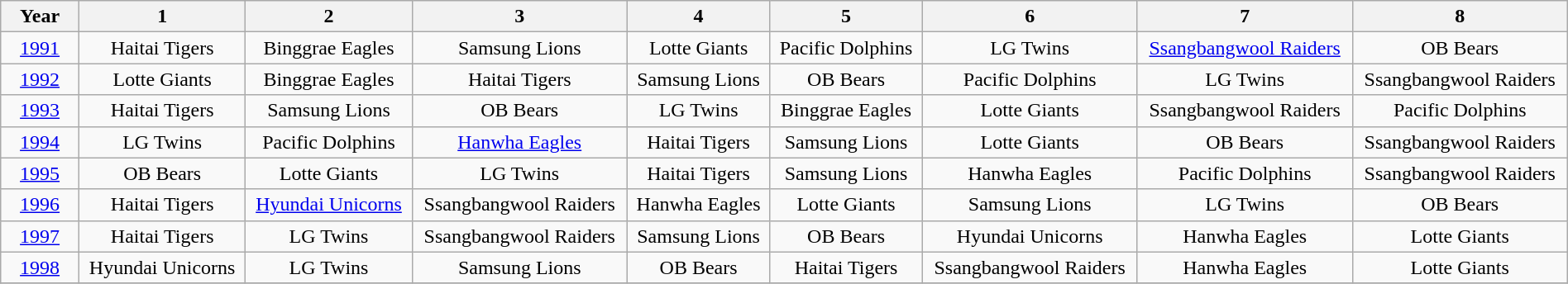<table class="wikitable" width="100%" style="text-align:center;">
<tr>
<th width="5%">Year</th>
<th>1</th>
<th>2</th>
<th>3</th>
<th>4</th>
<th>5</th>
<th>6</th>
<th>7</th>
<th>8</th>
</tr>
<tr>
<td><a href='#'>1991</a></td>
<td>Haitai Tigers</td>
<td>Binggrae Eagles</td>
<td>Samsung Lions</td>
<td>Lotte Giants</td>
<td>Pacific Dolphins</td>
<td>LG Twins</td>
<td><a href='#'>Ssangbangwool Raiders</a></td>
<td>OB Bears</td>
</tr>
<tr>
<td><a href='#'>1992</a></td>
<td>Lotte Giants</td>
<td>Binggrae Eagles</td>
<td>Haitai Tigers</td>
<td>Samsung Lions</td>
<td>OB Bears</td>
<td>Pacific Dolphins</td>
<td>LG Twins</td>
<td>Ssangbangwool Raiders</td>
</tr>
<tr>
<td><a href='#'>1993</a></td>
<td>Haitai Tigers</td>
<td>Samsung Lions</td>
<td>OB Bears</td>
<td>LG Twins</td>
<td>Binggrae Eagles</td>
<td>Lotte Giants</td>
<td>Ssangbangwool Raiders</td>
<td>Pacific Dolphins</td>
</tr>
<tr>
<td><a href='#'>1994</a></td>
<td>LG Twins</td>
<td>Pacific Dolphins</td>
<td><a href='#'>Hanwha Eagles</a></td>
<td>Haitai Tigers</td>
<td>Samsung Lions</td>
<td>Lotte Giants</td>
<td>OB Bears</td>
<td>Ssangbangwool Raiders</td>
</tr>
<tr>
<td><a href='#'>1995</a></td>
<td>OB Bears</td>
<td>Lotte Giants</td>
<td>LG Twins</td>
<td>Haitai Tigers</td>
<td>Samsung Lions</td>
<td>Hanwha Eagles</td>
<td>Pacific Dolphins</td>
<td>Ssangbangwool Raiders</td>
</tr>
<tr>
<td><a href='#'>1996</a></td>
<td>Haitai Tigers</td>
<td><a href='#'>Hyundai Unicorns</a></td>
<td>Ssangbangwool Raiders</td>
<td>Hanwha Eagles</td>
<td>Lotte Giants</td>
<td>Samsung Lions</td>
<td>LG Twins</td>
<td>OB Bears</td>
</tr>
<tr>
<td><a href='#'>1997</a></td>
<td>Haitai Tigers</td>
<td>LG Twins</td>
<td>Ssangbangwool Raiders</td>
<td>Samsung Lions</td>
<td>OB Bears</td>
<td>Hyundai Unicorns</td>
<td>Hanwha Eagles</td>
<td>Lotte Giants</td>
</tr>
<tr>
<td><a href='#'>1998</a></td>
<td>Hyundai Unicorns</td>
<td>LG Twins</td>
<td>Samsung Lions</td>
<td>OB Bears</td>
<td>Haitai Tigers</td>
<td>Ssangbangwool Raiders</td>
<td>Hanwha Eagles</td>
<td>Lotte Giants</td>
</tr>
<tr>
</tr>
</table>
